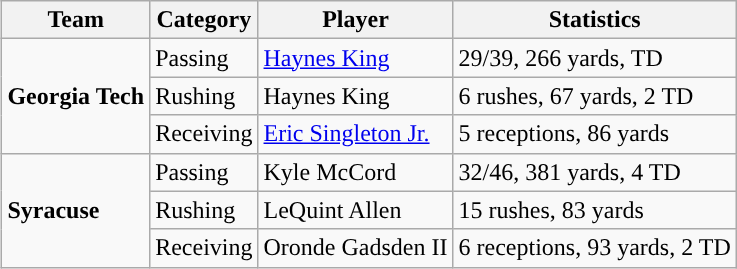<table class="wikitable" style="float: right;">
<tr>
<th>Team</th>
<th>Category</th>
<th>Player</th>
<th>Statistics</th>
</tr>
<tr>
<td rowspan=3><strong>Georgia Tech</strong></td>
<td>Passing</td>
<td><a href='#'>Haynes King</a></td>
<td>29/39, 266 yards, TD</td>
</tr>
<tr>
<td>Rushing</td>
<td>Haynes King</td>
<td>6 rushes, 67 yards, 2 TD</td>
</tr>
<tr>
<td>Receiving</td>
<td><a href='#'>Eric Singleton Jr.</a></td>
<td>5 receptions, 86 yards</td>
</tr>
<tr>
<td rowspan=3><strong>Syracuse</strong></td>
<td>Passing</td>
<td>Kyle McCord</td>
<td>32/46, 381 yards, 4 TD</td>
</tr>
<tr>
<td>Rushing</td>
<td>LeQuint Allen</td>
<td>15 rushes, 83 yards</td>
</tr>
<tr>
<td>Receiving</td>
<td>Oronde Gadsden II</td>
<td>6 receptions, 93 yards, 2 TD</td>
</tr>
</table>
